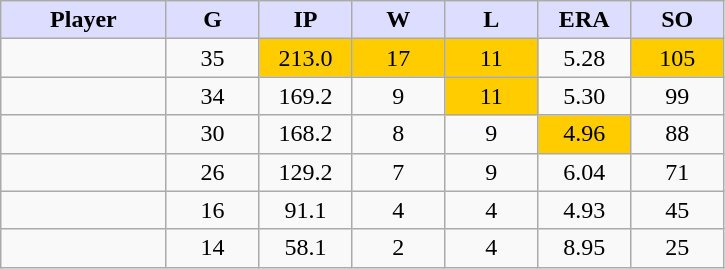<table class="wikitable sortable">
<tr>
<th style="background:#ddf; width:16%;">Player</th>
<th style="background:#ddf; width:9%;">G</th>
<th style="background:#ddf; width:9%;">IP</th>
<th style="background:#ddf; width:9%;">W</th>
<th style="background:#ddf; width:9%;">L</th>
<th style="background:#ddf; width:9%;">ERA</th>
<th style="background:#ddf; width:9%;">SO</th>
</tr>
<tr style="text-align:center;">
<td></td>
<td>35</td>
<td bgcolor="#FFCC00">213.0</td>
<td bgcolor="#FFCC00">17</td>
<td bgcolor="#FFCC00">11</td>
<td>5.28</td>
<td bgcolor="#FFCC00">105</td>
</tr>
<tr style="text-align:center;">
<td></td>
<td>34</td>
<td>169.2</td>
<td>9</td>
<td bgcolor="#FFCC00">11</td>
<td>5.30</td>
<td>99</td>
</tr>
<tr style="text-align:center;">
<td></td>
<td>30</td>
<td>168.2</td>
<td>8</td>
<td>9</td>
<td bgcolor="#FFCC00">4.96</td>
<td>88</td>
</tr>
<tr style="text-align:center;">
<td></td>
<td>26</td>
<td>129.2</td>
<td>7</td>
<td>9</td>
<td>6.04</td>
<td>71</td>
</tr>
<tr style="text-align:center;">
<td></td>
<td>16</td>
<td>91.1</td>
<td>4</td>
<td>4</td>
<td>4.93</td>
<td>45</td>
</tr>
<tr style="text-align:center;">
<td></td>
<td>14</td>
<td>58.1</td>
<td>2</td>
<td>4</td>
<td>8.95</td>
<td>25</td>
</tr>
</table>
